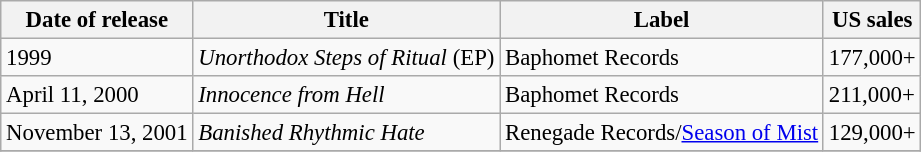<table class="wikitable" style="font-size:95%;">
<tr>
<th>Date of release</th>
<th>Title</th>
<th>Label</th>
<th>US sales</th>
</tr>
<tr>
<td>1999</td>
<td><em>Unorthodox Steps of Ritual</em> (EP)</td>
<td>Baphomet Records</td>
<td>177,000+</td>
</tr>
<tr>
<td>April 11, 2000</td>
<td><em>Innocence from Hell</em></td>
<td>Baphomet Records</td>
<td>211,000+</td>
</tr>
<tr>
<td>November 13, 2001</td>
<td><em>Banished Rhythmic Hate</em></td>
<td>Renegade Records/<a href='#'>Season of Mist</a></td>
<td>129,000+</td>
</tr>
<tr>
</tr>
</table>
